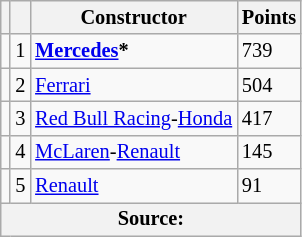<table class="wikitable" style="font-size: 85%;">
<tr>
<th></th>
<th></th>
<th>Constructor</th>
<th>Points</th>
</tr>
<tr>
<td align="left"></td>
<td align="center">1</td>
<td> <strong><a href='#'>Mercedes</a>*</strong></td>
<td align="left">739</td>
</tr>
<tr>
<td align="left"></td>
<td align="center">2</td>
<td> <a href='#'>Ferrari</a></td>
<td align="left">504</td>
</tr>
<tr>
<td align="left"></td>
<td align="center">3</td>
<td> <a href='#'>Red Bull Racing</a>-<a href='#'>Honda</a></td>
<td align="left">417</td>
</tr>
<tr>
<td align="left"></td>
<td align="center">4</td>
<td> <a href='#'>McLaren</a>-<a href='#'>Renault</a></td>
<td align="left">145</td>
</tr>
<tr>
<td align="left"></td>
<td align="center">5</td>
<td> <a href='#'>Renault</a></td>
<td align="left">91</td>
</tr>
<tr>
<th colspan="4" align="center">Source:</th>
</tr>
</table>
